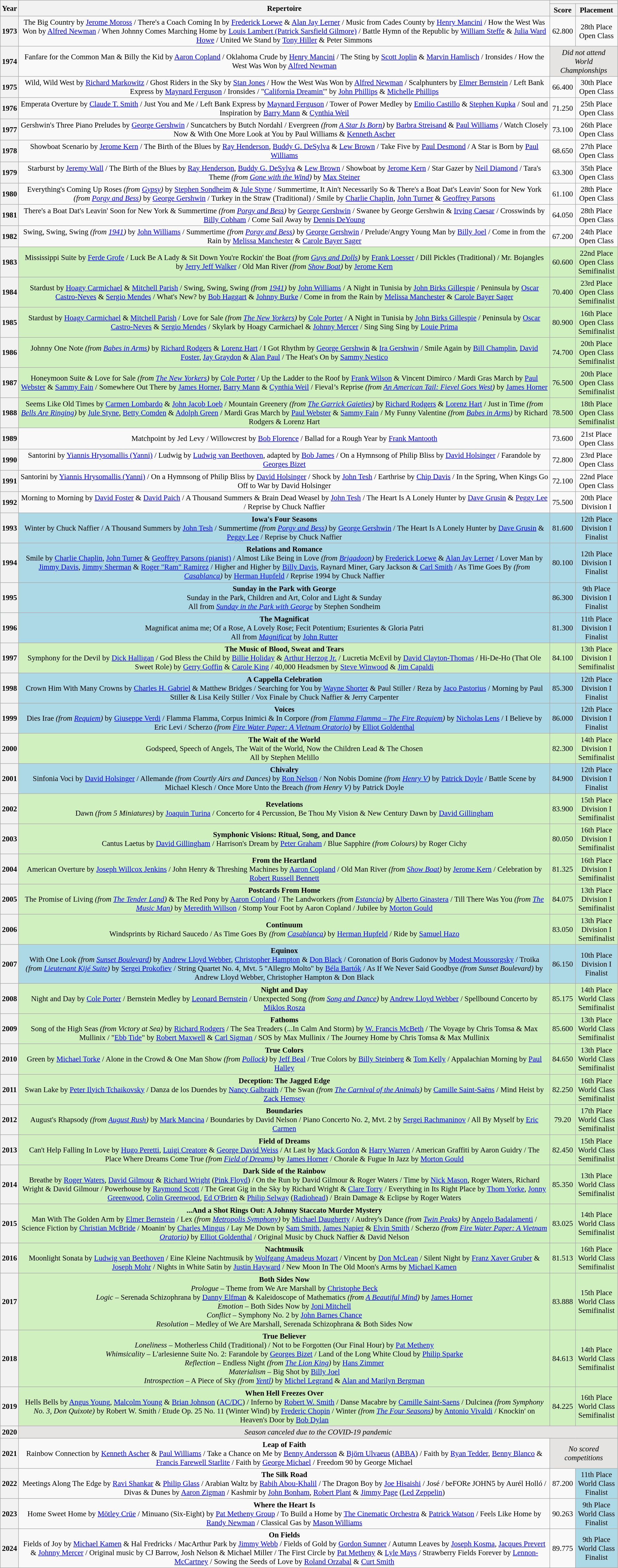<table class="wikitable" style="text-align: center; font-size:95%;">
<tr>
<th scope="col" rowspan="2">Year</th>
<th scope="col" rowspan="2">Repertoire</th>
<th scope="col" colspan="2"></th>
</tr>
<tr>
<th scope="col">Score</th>
<th scope="col">Placement</th>
</tr>
<tr>
<th scope="row">1973</th>
<td>The Big Country by <a href='#'>Jerome Moross</a> / There's a Coach Coming In by <a href='#'>Frederick Loewe</a> & <a href='#'>Alan Jay Lerner</a> / Music from Cades County by <a href='#'>Henry Mancini</a> / How the West Was Won by <a href='#'>Alfred Newman</a> / When Johnny Comes Marching Home by <a href='#'>Louis Lambert (Patrick Sarsfield Gilmore)</a> / Battle Hymn of the Republic by <a href='#'>William Steffe</a> & <a href='#'>Julia Ward Howe</a> / United We Stand by <a href='#'>Tony Hiller</a> & Peter Simmons</td>
<td>62.800</td>
<td>28th Place<br>Open Class</td>
</tr>
<tr>
<th scope="row">1974</th>
<td>Fanfare for the Common Man & Billy the Kid by <a href='#'>Aaron Copland</a> / Oklahoma Crude by <a href='#'>Henry Mancini</a> / The Sting by <a href='#'>Scott Joplin</a> & <a href='#'>Marvin Hamlisch</a> / Ironsides / How the West Was Won by <a href='#'>Alfred Newman</a></td>
<td colspan="2" bgcolor="e5e4e2"><em>Did not attend<br>World Championships</em></td>
</tr>
<tr>
<th scope="row">1975</th>
<td>Wild, Wild West by <a href='#'>Richard Markowitz</a> / Ghost Riders in the Sky by <a href='#'>Stan Jones</a> / How the West Was Won by <a href='#'>Alfred Newman</a> / Scalphunters by <a href='#'>Elmer Bernstein</a> / Left Bank Express by <a href='#'>Maynard Ferguson</a> / Ironsides / "<a href='#'>California Dreamin'</a>" by <a href='#'>John Phillips</a> & <a href='#'>Michelle Phillips</a></td>
<td>66.400</td>
<td>30th Place<br>Open Class</td>
</tr>
<tr>
<th scope="row">1976</th>
<td>Emperata Overture by <a href='#'>Claude T. Smith</a> / Just You and Me / Left Bank Express by <a href='#'>Maynard Ferguson</a> / Tower of Power Medley by <a href='#'>Emilio Castillo</a> & <a href='#'>Stephen Kupka</a> / Soul and Inspiration by <a href='#'>Barry Mann</a> & <a href='#'>Cynthia Weil</a></td>
<td>71.250</td>
<td>25th Place<br>Open Class</td>
</tr>
<tr>
<th scope="row">1977</th>
<td>Gershwin's Three Piano Preludes by <a href='#'>George Gershwin</a> / Suncatchers by Butch Nordahl / Evergreen <em>(from <a href='#'>A Star Is Born</a>)</em> by <a href='#'>Barbra Streisand</a> & <a href='#'>Paul Williams</a> / Watch Closely Now & With One More Look at You by Paul Williams & <a href='#'>Kenneth Ascher</a></td>
<td>73.100</td>
<td>26th Place<br>Open Class</td>
</tr>
<tr>
<th scope="row">1978</th>
<td>Showboat Scenario by <a href='#'>Jerome Kern</a> / The Birth of the Blues by <a href='#'>Ray Henderson</a>, <a href='#'>Buddy G. DeSylva</a> & <a href='#'>Lew Brown</a> / Take Five by <a href='#'>Paul Desmond</a> / A Star is Born by <a href='#'>Paul Williams</a></td>
<td>68.650</td>
<td>27th Place<br>Open Class</td>
</tr>
<tr>
<th scope="row">1979</th>
<td>Starburst by <a href='#'>Jeremy Wall</a> / The Birth of the Blues by <a href='#'>Ray Henderson</a>, <a href='#'>Buddy G. DeSylva</a> & <a href='#'>Lew Brown</a> / Showboat by <a href='#'>Jerome Kern</a> / Star Gazer by <a href='#'>Neil Diamond</a> / Tara's Theme <em>(from <a href='#'>Gone with the Wind</a>)</em> by <a href='#'>Max Steiner</a></td>
<td>63.300</td>
<td>35th Place<br>Open Class</td>
</tr>
<tr>
<th scope="row">1980</th>
<td>Everything's Coming Up Roses <em>(from <a href='#'>Gypsy</a>)</em> by <a href='#'>Stephen Sondheim</a> & <a href='#'>Jule Styne</a> / Summertime, It Ain't Necessarily So & There's a Boat Dat's Leavin' Soon for New York <em>(from <a href='#'>Porgy and Bess</a>)</em> by <a href='#'>George Gershwin</a> / Turkey in the Straw (Traditional) / Smile by <a href='#'>Charlie Chaplin</a>, <a href='#'>John Turner</a> & <a href='#'>Geoffrey Parsons</a></td>
<td>61.100</td>
<td>28th Place<br>Open Class</td>
</tr>
<tr>
<th scope="row">1981</th>
<td>There's a Boat Dat's Leavin' Soon for New York & Summertime <em>(from <a href='#'>Porgy and Bess</a>)</em> by <a href='#'>George Gershwin</a> / Swanee by George Gershwin & <a href='#'>Irving Caesar</a> / Crosswinds by <a href='#'>Billy Cobham</a> / Come Sail Away by <a href='#'>Dennis DeYoung</a></td>
<td>64.050</td>
<td>28th Place<br>Open Class</td>
</tr>
<tr>
<th scope="row">1982</th>
<td>Swing, Swing, Swing <em>(from <a href='#'>1941</a>)</em> by <a href='#'>John Williams</a> / Summertime <em>(from <a href='#'>Porgy and Bess</a>)</em> by <a href='#'>George Gershwin</a> / Prelude/Angry Young Man by <a href='#'>Billy Joel</a> / Come in from the Rain by <a href='#'>Melissa Manchester</a> & <a href='#'>Carole Bayer Sager</a></td>
<td>67.200</td>
<td>24th Place<br>Open Class</td>
</tr>
<tr bgcolor =#D0F0C0>
<th scope="row">1983</th>
<td>Mississippi Suite by <a href='#'>Ferde Grofe</a> / Luck Be A Lady & Sit Down You're Rockin' the Boat <em>(from <a href='#'>Guys and Dolls</a>)</em> by <a href='#'>Frank Loesser</a> / Dill Pickles (Traditional) / Mr. Bojangles by <a href='#'>Jerry Jeff Walker</a> / Old Man River <em>(from <a href='#'>Show Boat</a>)</em> by <a href='#'>Jerome Kern</a></td>
<td>60.600</td>
<td>22nd Place<br>Open Class<br>Semifinalist</td>
</tr>
<tr bgcolor =#D0F0C0>
<th scope="row">1984</th>
<td>Stardust by <a href='#'>Hoagy Carmichael</a> & <a href='#'>Mitchell Parish</a> / Swing, Swing, Swing <em>(from <a href='#'>1941</a>)</em> by <a href='#'>John Williams</a> / A Night in Tunisia by <a href='#'>John Birks Gillespie</a> / Peninsula by <a href='#'>Oscar Castro-Neves</a> & <a href='#'>Sergio Mendes</a> / What's New? by <a href='#'>Bob Haggart</a> & <a href='#'>Johnny Burke</a> / Come in from the Rain by <a href='#'>Melissa Manchester</a> & <a href='#'>Carole Bayer Sager</a></td>
<td>70.400</td>
<td>23rd Place<br>Open Class<br>Semifinalist</td>
</tr>
<tr bgcolor =#D0F0C0>
<th scope="row">1985</th>
<td>Stardust by <a href='#'>Hoagy Carmichael</a> & <a href='#'>Mitchell Parish</a> / Love for Sale <em>(from <a href='#'>The New Yorkers</a>)</em> by <a href='#'>Cole Porter</a> / A Night in Tunisia by <a href='#'>John Birks Gillespie</a> / Peninsula by <a href='#'>Oscar Castro-Neves</a> & <a href='#'>Sergio Mendes</a> / Skylark by Hoagy Carmichael & <a href='#'>Johnny Mercer</a> / Sing Sing Sing by <a href='#'>Louie Prima</a></td>
<td>80.900</td>
<td>16th Place<br>Open Class<br>Semifinalist</td>
</tr>
<tr bgcolor =#D0F0C0>
<th scope="row">1986</th>
<td>Johnny One Note <em>(from <a href='#'>Babes in Arms</a>)</em> by <a href='#'>Richard Rodgers</a> & <a href='#'>Lorenz Hart</a> / I Got Rhythm by <a href='#'>George Gershwin</a> & <a href='#'>Ira Gershwin</a> / Smile Again by <a href='#'>Bill Champlin</a>, <a href='#'>David Foster</a>, <a href='#'>Jay Graydon</a> & <a href='#'>Alan Paul</a> / The Heat's On by <a href='#'>Sammy Nestico</a></td>
<td>74.700</td>
<td>20th Place<br>Open Class<br>Semifinalist</td>
</tr>
<tr bgcolor =#D0F0C0>
<th scope="row">1987</th>
<td>Honeymoon Suite & Love for Sale <em>(from <a href='#'>The New Yorkers</a>)</em> by <a href='#'>Cole Porter</a> / Up the Ladder to the Roof by <a href='#'>Frank Wilson</a> & Vincent Dimirco / Mardi Gras March by <a href='#'>Paul Webster</a> & <a href='#'>Sammy Fain</a> / Somewhere Out There by <a href='#'>James Horner</a>, <a href='#'>Barry Mann</a> & <a href='#'>Cynthia Weil</a> / Fieval’s Reprise <em>(from <a href='#'>An American Tail: Fievel Goes West</a>)</em> by <a href='#'>James Horner</a></td>
<td>76.500</td>
<td>20th Place<br>Open Class<br>Semifinalist</td>
</tr>
<tr bgcolor =#D0F0C0>
<th scope="row">1988</th>
<td>Seems Like Old Times by <a href='#'>Carmen Lombardo</a> & <a href='#'>John Jacob Loeb</a> / Mountain Greenery <em>(from <a href='#'>The Garrick Gaieties</a>)</em> by <a href='#'>Richard Rodgers</a> & <a href='#'>Lorenz Hart</a> / Just in Time <em>(from <a href='#'>Bells Are Ringing</a>)</em> by <a href='#'>Jule Styne</a>, <a href='#'>Betty Comden</a> & <a href='#'>Adolph Green</a> / Mardi Gras March by <a href='#'>Paul Webster</a> & <a href='#'>Sammy Fain</a> / My Funny Valentine <em>(from <a href='#'>Babes in Arms</a>)</em> by Richard Rodgers & Lorenz Hart</td>
<td>78.500</td>
<td>18th Place<br>Open Class<br>Semifinalist</td>
</tr>
<tr>
<th scope="row">1989</th>
<td>Matchpoint by Jed Levy / Willowcrest by <a href='#'>Bob Florence</a> / Ballad for a Rough Year by <a href='#'>Frank Mantooth</a></td>
<td>73.600</td>
<td>21st Place<br>Open Class</td>
</tr>
<tr>
<th scope="row">1990</th>
<td>Santorini by <a href='#'>Yiannis Hrysomallis (Yanni)</a> / Ludwig by <a href='#'>Ludwig van Beethoven</a>, adapted by <a href='#'>Bob James</a> / On a Hymnsong of Philip Bliss by <a href='#'>David Holsinger</a> / Farandole by <a href='#'>Georges Bizet</a></td>
<td>72.800</td>
<td>23rd Place<br>Open Class</td>
</tr>
<tr>
<th scope="row">1991</th>
<td>Santorini by <a href='#'>Yiannis Hrysomallis (Yanni)</a> / On a Hymnsong of Philip Bliss by <a href='#'>David Holsinger</a> / Shock by <a href='#'>John Tesh</a> / Earthrise by <a href='#'>Chip Davis</a> / In the Spring, When Kings Go Off to War by David Holsinger</td>
<td>72.100</td>
<td>22nd Place<br>Open Class</td>
</tr>
<tr>
<th scope="row">1992</th>
<td>Morning to Morning by <a href='#'>David Foster</a> & <a href='#'>David Paich</a> / A Thousand Summers & Brain Dead Weasel by <a href='#'>John Tesh</a> / The Heart Is A Lonely Hunter by <a href='#'>Dave Grusin</a> & <a href='#'>Peggy Lee</a> / Reprise by Chuck Naffier</td>
<td>75.500</td>
<td>20th Place<br>Division I</td>
</tr>
<tr bgcolor=#ADD8E6>
<th scope="row">1993</th>
<td><strong>Iowa's Four Seasons</strong><br>Winter by Chuck Naffier / A Thousand Summers by <a href='#'>John Tesh</a> / Summertime <em>(from <a href='#'>Porgy and Bess</a>)</em> by <a href='#'>George Gershwin</a> / The Heart Is A Lonely Hunter by <a href='#'>Dave Grusin</a> & <a href='#'>Peggy Lee</a> / Reprise by Chuck Naffier</td>
<td>81.600</td>
<td>12th Place<br>Division I<br>Finalist</td>
</tr>
<tr bgcolor=#ADD8E6>
<th scope="row">1994</th>
<td><strong>Relations and Romance</strong><br>Smile by <a href='#'>Charlie Chaplin</a>, <a href='#'>John Turner</a> & <a href='#'>Geoffrey Parsons (pianist)</a> / Almost Like Being in Love <em>(from <a href='#'>Brigadoon</a>)</em> by <a href='#'>Frederick Loewe</a> & <a href='#'>Alan Jay Lerner</a> / Lover Man by <a href='#'>Jimmy Davis</a>, <a href='#'>Jimmy Sherman</a> & <a href='#'>Roger "Ram" Ramirez</a> / Higher and Higher by <a href='#'>Billy Davis</a>, Raynard Miner, Gary Jackson & <a href='#'>Carl Smith</a> / As Time Goes By <em>(from <a href='#'>Casablanca</a>)</em> by <a href='#'>Herman Hupfeld</a> / Reprise 1994 by Chuck Naffier</td>
<td>80.100</td>
<td>12th Place<br>Division I<br>Finalist</td>
</tr>
<tr bgcolor=#ADD8E6>
<th scope="row">1995</th>
<td><strong>Sunday in the Park with George</strong><br>Sunday in the Park, Children and Art, Color and Light & Sunday<br>All from <em><a href='#'>Sunday in the Park with George</a></em> by Stephen Sondheim</td>
<td>86.300</td>
<td>9th Place<br>Division I<br>Finalist</td>
</tr>
<tr bgcolor=#ADD8E6>
<th scope="row">1996</th>
<td><strong>The Magnificat</strong><br>Magnificat anima me; Of a Rose, A Lovely Rose; Fecit Potentium; Esurientes & Gloria Patri<br>All from <a href='#'><em>Magnificat</em></a> by <a href='#'>John Rutter</a></td>
<td>81.300</td>
<td>11th Place<br>Division I<br>Finalist</td>
</tr>
<tr bgcolor =#D0F0C0>
<th scope="row">1997</th>
<td><strong>The Music of Blood, Sweat and Tears</strong><br>Symphony for the Devil by <a href='#'>Dick Halligan</a> / God Bless the Child by <a href='#'>Billie Holiday</a> & <a href='#'>Arthur Herzog Jr.</a> / Lucretia McEvil by <a href='#'>David Clayton-Thomas</a> / Hi-De-Ho (That Ole Sweet Role) by <a href='#'>Gerry Goffin</a> & <a href='#'>Carole King</a> / 40,000 Headsmen by <a href='#'>Steve Winwood</a> & <a href='#'>Jim Capaldi</a></td>
<td>84.100</td>
<td>13th Place<br>Division I<br>Semifinalist</td>
</tr>
<tr bgcolor=#ADD8E6>
<th scope="row">1998</th>
<td><strong>A Cappella Celebration</strong><br>Crown Him With Many Crowns by <a href='#'>Charles H. Gabriel</a> & Matthew Bridges / Searching for You by <a href='#'>Wayne Shorter</a> & Paul Stiller / Reza by <a href='#'>Jaco Pastorius</a> / Morning by Paul Stiller & Lisa Keily Stiller / Vox Finale by Chuck Naffier & Jerry Carpenter</td>
<td>85.300</td>
<td>12th Place<br>Division I<br>Finalist</td>
</tr>
<tr bgcolor=#ADD8E6>
<th scope="row">1999</th>
<td><strong>Voices</strong><br>Dies Irae <em>(from <a href='#'>Requiem</a>)</em> by <a href='#'>Giuseppe Verdi</a> / Flamma Flamma, Corpus Inimici & In Corpore <em>(from <a href='#'>Flamma Flamma – The Fire Requiem</a>)</em> by <a href='#'>Nicholas Lens</a> / I Believe by Eric Levi / Scherzo <em>(from <a href='#'>Fire Water Paper: A Vietnam Oratorio</a>)</em> by <a href='#'>Elliot Goldenthal</a></td>
<td>86.000</td>
<td>12th Place<br>Division I<br>Finalist</td>
</tr>
<tr bgcolor =#D0F0C0>
<th scope="row">2000</th>
<td><strong>The Wait of the World</strong><br>Godspeed, Speech of Angels, The Wait of the World, Now the Children Lead & The Chosen<br>All by Stephen Melillo</td>
<td>82.300</td>
<td>14th Place<br>Division I<br>Semifinalist</td>
</tr>
<tr bgcolor=#ADD8E6>
<th scope="row">2001</th>
<td><strong>Chivalry</strong><br>Sinfonia Voci by <a href='#'>David Holsinger</a> / Allemande <em>(from Courtly Airs and Dances)</em> by <a href='#'>Ron Nelson</a> / Non Nobis Domine <em>(from <a href='#'>Henry V</a>)</em> by <a href='#'>Patrick Doyle</a> / Battle Scene by Michael Klesch / Once More Unto the Breach <em>(from Henry V)</em> by Patrick Doyle</td>
<td>84.900</td>
<td>12th Place<br>Division I<br>Finalist</td>
</tr>
<tr bgcolor =#D0F0C0>
<th scope="row">2002</th>
<td><strong>Revelations</strong><br>Dawn <em>(from 5 Miniatures)</em> by <a href='#'>Joaquin Turina</a> / Concerto for 4 Percussion, Be Thou My Vision & New Century Dawn by <a href='#'>David Gillingham</a></td>
<td>83.900</td>
<td>15th Place<br>Division I<br>Semifinalist</td>
</tr>
<tr bgcolor =#D0F0C0>
<th scope="row">2003</th>
<td><strong>Symphonic Visions: Ritual, Song, and Dance</strong><br>Cantus Laetus by <a href='#'>David Gillingham</a> / Harrison's Dream by <a href='#'>Peter Graham</a> / Blue Sapphire <em>(from Colours)</em> by Roger Cichy</td>
<td>80.050</td>
<td>16th Place<br>Division I<br>Semifinalist</td>
</tr>
<tr bgcolor =#D0F0C0>
<th scope="row">2004</th>
<td><strong>From the Heartland</strong><br>American Overture by <a href='#'>Joseph Willcox Jenkins</a> / John Henry & Threshing Machines by <a href='#'>Aaron Copland</a> / Old Man River <em>(from <a href='#'>Show Boat</a>)</em> by <a href='#'>Jerome Kern</a> / Celebration by <a href='#'>Robert Russell Bennett</a></td>
<td>81.325</td>
<td>16th Place<br>Division I<br>Semifinalist</td>
</tr>
<tr bgcolor =#D0F0C0>
<th scope="row">2005</th>
<td><strong>Postcards From Home</strong><br>The Promise of Living <em>(from <a href='#'>The Tender Land</a>)</em> & The Red Pony by <a href='#'>Aaron Copland</a> / The Landworkers <em>(from <a href='#'>Estancia</a>)</em> by <a href='#'>Alberto Ginastera</a> / Till There Was You <em>(from <a href='#'>The Music Man</a>)</em> by <a href='#'>Meredith Willson</a> / Stomp Your Foot by Aaron Copland / Jubilee by <a href='#'>Morton Gould</a></td>
<td>84.075</td>
<td>13th Place<br>Division I<br>Semifinalist</td>
</tr>
<tr bgcolor =#D0F0C0>
<th scope="row">2006</th>
<td><strong>Continuum</strong><br>Windsprints by Richard Saucedo / As Time Goes By <em>(from <a href='#'>Casablanca</a>)</em> by <a href='#'>Herman Hupfeld</a> / Ride by <a href='#'>Samuel Hazo</a></td>
<td>83.050</td>
<td>13th Place<br>Division I<br>Semifinalist</td>
</tr>
<tr bgcolor=#ADD8E6>
<th scope="row">2007</th>
<td><strong>Equinox</strong><br>With One Look <em>(from <a href='#'>Sunset Boulevard</a>)</em> by <a href='#'>Andrew Lloyd Webber</a>, <a href='#'>Christopher Hampton</a> & <a href='#'>Don Black</a> / Coronation of Boris Gudonov by <a href='#'>Modest Moussorgsky</a> / Troika <em>(from <a href='#'>Lieutenant Kijé Suite</a>)</em> by <a href='#'>Sergei Prokofiev</a> / String Quartet No. 4, Mvt. 5 "Allegro Molto" by <a href='#'>Béla Bartók</a> / As If We Never Said Goodbye <em>(from Sunset Boulevard)</em> by Andrew Lloyd Webber, Christopher Hampton & Don Black</td>
<td>86.150</td>
<td>10th Place<br>Division I<br>Finalist</td>
</tr>
<tr bgcolor =#D0F0C0>
<th scope="row">2008</th>
<td><strong>Night and Day</strong><br>Night and Day by <a href='#'>Cole Porter</a> / Bernstein Medley by <a href='#'>Leonard Bernstein</a> / Unexpected Song <em>(from <a href='#'>Song and Dance</a>)</em> by <a href='#'>Andrew Lloyd Webber</a> / Spellbound Concerto by <a href='#'>Miklos Rosza</a></td>
<td>85.175</td>
<td>14th Place<br>World Class<br>Semifinalist</td>
</tr>
<tr bgcolor =#D0F0C0>
<th scope="row">2009</th>
<td><strong>Fathoms</strong><br>Song of the High Seas <em>(from Victory at Sea)</em> by <a href='#'>Richard Rodgers</a> / The Sea Treaders (...In Calm And Storm) by <a href='#'>W. Francis McBeth</a> / The Voyage by Chris Tomsa & Max Mullinix / "<a href='#'>Ebb Tide</a>" by <a href='#'>Robert Maxwell</a> & <a href='#'>Carl Sigman</a> / SOS by Max Mullinix / The Journey Home by Chris Tomsa & Max Mullinix</td>
<td>85.600</td>
<td>13th Place<br>World Class<br>Semifinalist</td>
</tr>
<tr bgcolor =#D0F0C0>
<th scope="row">2010</th>
<td><strong>True Colors</strong><br>Green by <a href='#'>Michael Torke</a> / Alone in the Crowd & One Man Show <em>(from <a href='#'>Pollock</a>)</em> by <a href='#'>Jeff Beal</a> / True Colors by <a href='#'>Billy Steinberg</a> & <a href='#'>Tom Kelly</a> / Appalachian Morning by <a href='#'>Paul Halley</a></td>
<td>84.650</td>
<td>13th Place<br>World Class<br>Semifinalist</td>
</tr>
<tr bgcolor =#D0F0C0>
<th scope="row">2011</th>
<td><strong>Deception: The Jagged Edge</strong><br>Swan Lake by <a href='#'>Peter Ilyich Tchaikovsky</a> / Danza de los Duendes by <a href='#'>Nancy Galbraith</a> / The Swan <em>(from <a href='#'>The Carnival of the Animals</a>)</em> by <a href='#'>Camille Saint-Saëns</a> / Mind Heist by <a href='#'>Zack Hemsey</a></td>
<td>82.250</td>
<td>16th Place<br>World Class<br>Semifinalist</td>
</tr>
<tr bgcolor =#D0F0C0>
<th scope="row">2012</th>
<td><strong>Boundaries</strong><br>August's Rhapsody <em>(from <a href='#'>August Rush</a>)</em> by <a href='#'>Mark Mancina</a> / Boundaries by David Nelson / Piano Concerto No. 2, Mvt. 2 by <a href='#'>Sergei Rachmaninov</a> / All By Myself by <a href='#'>Eric Carmen</a></td>
<td>79.20</td>
<td>17th Place<br>World Class<br>Semifinalist</td>
</tr>
<tr bgcolor =#D0F0C0>
<th scope="row">2013</th>
<td><strong>Field of Dreams</strong><br>Can't Help Falling In Love by <a href='#'>Hugo Peretti</a>, <a href='#'>Luigi Creatore</a> & <a href='#'>George David Weiss</a> / At Last by <a href='#'>Mack Gordon</a> & <a href='#'>Harry Warren</a> / American Graffiti by Aaron Guidry / The Place Where Dreams Come True <em>(from <a href='#'>Field of Dreams</a>)</em> by <a href='#'>James Horner</a> / Chorale & Fugue In Jazz by <a href='#'>Morton Gould</a></td>
<td>82.450</td>
<td>15th Place<br>World Class<br>Semifinalist</td>
</tr>
<tr bgcolor =#D0F0C0>
<th scope="row">2014</th>
<td><strong>Dark Side of the Rainbow</strong><br>Breathe by <a href='#'>Roger Waters</a>, <a href='#'>David Gilmour</a> & <a href='#'>Richard Wright</a> (<a href='#'>Pink Floyd</a>) / On the Run by David Gilmour & Roger Waters / Time by <a href='#'>Nick Mason</a>, Roger Waters, Richard Wright & David Gilmour / Powerhouse by <a href='#'>Raymond Scott</a> / The Great Gig in the Sky by Richard Wright & <a href='#'>Clare Torry</a> / Everything in Its Right Place by <a href='#'>Thom Yorke</a>, <a href='#'>Jonny Greenwood</a>, <a href='#'>Colin Greenwood</a>, <a href='#'>Ed O'Brien</a> & <a href='#'>Philip Selway</a> (<a href='#'>Radiohead</a>) / Brain Damage & Eclipse by Roger Waters</td>
<td>85.350</td>
<td>13th Place<br>World Class<br>Semifinalist</td>
</tr>
<tr bgcolor =#D0F0C0>
<th scope="row">2015</th>
<td><strong>...And a Shot Rings Out: A Johnny Staccato Murder Mystery</strong><br>Man With The Golden Arm by <a href='#'>Elmer Bernstein</a> / Lex <em>(from <a href='#'>Metropolis Symphony</a>)</em> by <a href='#'>Michael Daugherty</a> / Audrey's Dance <em>(from <a href='#'>Twin Peaks</a>)</em> by <a href='#'>Angelo Badalamenti</a> / Science Fiction by <a href='#'>Christian McBride</a> / Moanin' by <a href='#'>Charles Mingus</a> / Lay Me Down by <a href='#'>Sam Smith</a>, <a href='#'>James Napier</a> & <a href='#'>Elvin Smith</a> / Scherzo <em>(from <a href='#'>Fire Water Paper: A Vietnam Oratorio</a>)</em> by <a href='#'>Elliot Goldenthal</a> / Original Music by Chuck Naffier & David Nelson</td>
<td>83.025</td>
<td>14th Place<br>World Class<br>Semifinalist</td>
</tr>
<tr bgcolor =#D0F0C0>
<th scope="row">2016</th>
<td><strong>Nachtmusik</strong><br>Moonlight Sonata by <a href='#'>Ludwig van Beethoven</a> / Eine Kleine Nachtmusik by <a href='#'>Wolfgang Amadeus Mozart</a> / Vincent by <a href='#'>Don McLean</a> / Silent Night by <a href='#'>Franz Xaver Gruber</a> & <a href='#'>Joseph Mohr</a> / Nights in White Satin by <a href='#'>Justin Hayward</a> / New Moon In The Old Moon's Arms by <a href='#'>Michael Kamen</a></td>
<td>81.513</td>
<td>16th Place<br>World Class<br>Semifinalist</td>
</tr>
<tr bgcolor =#D0F0C0>
<th scope="row">2017</th>
<td><strong>Both Sides Now</strong><br><em>Prologue</em> – Theme from We Are Marshall by <a href='#'>Christophe Beck</a><br><em>Logic</em> – Serenada Schizophrana by <a href='#'>Danny Elfman</a> & Kaleidoscope of Mathematics <em>(from <a href='#'>A Beautiful Mind</a>)</em> by <a href='#'>James Horner</a><br><em>Emotion</em> – Both Sides Now by <a href='#'>Joni Mitchell</a><br><em>Conflict</em> – Symphony No. 2 by <a href='#'>John Barnes Chance</a><br><em>Resolution</em> – Medley of We Are Marshall, Serenada Schizophrana & Both Sides Now</td>
<td>83.888</td>
<td>15th Place<br>World Class<br>Semifinalist</td>
</tr>
<tr bgcolor =#D0F0C0>
<th scope="row">2018</th>
<td><strong>True Believer</strong> <br><em>Loneliness</em> – Motherless Child (Traditional) / Not to be Forgotten (Our Final Hour) by <a href='#'>Pat Metheny</a><br><em>Whimsicality</em> – L'arlesienne Suite No. 2: Farandole by <a href='#'>Georges Bizet</a> / Land of the Long White Cloud by <a href='#'>Philip Sparke</a><br><em>Reflection</em> – Endless Night <em>(from <a href='#'>The Lion King</a>)</em> by <a href='#'>Hans Zimmer</a><br><em>Materialism</em> – Big Shot by <a href='#'>Billy Joel</a><br><em>Introspection</em> – A Piece of Sky <em>(from <a href='#'>Yentl</a>)</em> by <a href='#'>Michel Legrand</a> & <a href='#'>Alan and Marilyn Bergman</a></td>
<td>84.613</td>
<td>14th Place<br>World Class<br>Semifinalist</td>
</tr>
<tr bgcolor =#D0F0C0>
<th scope="row">2019</th>
<td><strong>When Hell Freezes Over</strong><br>Hells Bells by <a href='#'>Angus Young</a>, <a href='#'>Malcolm Young</a> & <a href='#'>Brian Johnson</a> (<a href='#'>AC/DC</a>) / Inferno by <a href='#'>Robert W. Smith</a> / Danse Macabre by <a href='#'>Camille Saint-Saens</a> / Dulcinea <em>(from Symphony No. 3, Don Quixote)</em> by Robert W. Smith / Etude Op. 25 No. 11 (Winter Wind) by <a href='#'>Frederic Chopin</a> / Winter <em>(from <a href='#'>The Four Seasons</a>)</em> by <a href='#'>Antonio Vivaldi</a> / Knockin' on Heaven's Door by <a href='#'>Bob Dylan</a></td>
<td>84.225</td>
<td>16th Place<br>World Class<br>Semifinalist</td>
</tr>
<tr>
<th scope="row">2020</th>
<td colspan="3" bgcolor="e5e4e2"><em>Season canceled due to the COVID-19 pandemic</em></td>
</tr>
<tr>
<th scope="row">2021</th>
<td><strong>Leap of Faith</strong><br>Rainbow Connection by <a href='#'>Kenneth Ascher</a> & <a href='#'>Paul Williams</a> / Take a Chance on Me by <a href='#'>Benny Andersson</a> & <a href='#'>Björn Ulvaeus</a> (<a href='#'>ABBA</a>) / Faith by <a href='#'>Ryan Tedder</a>, <a href='#'>Benny Blanco</a> & <a href='#'>Francis Farewell Starlite</a> / Faith by <a href='#'>George Michael</a> / Freedom 90 by George Michael</td>
<td colspan="2" bgcolor="e5e4e2"><em>No scored competitions</em></td>
</tr>
<tr>
<th scope="row">2022</th>
<td><strong>The Silk Road</strong><br>Meetings Along The Edge by <a href='#'>Ravi Shankar</a> & <a href='#'>Philip Glass</a> / Arabian Waltz by <a href='#'>Rabih Abou-Khalil</a> / The Dragon Boy by <a href='#'>Joe Hisaishi</a> / José / beFORe JOHN5 by Aurél Holló / Divas & Dunes by <a href='#'>Aaron Zigman</a> / Kashmir by <a href='#'>John Bonham</a>, <a href='#'>Robert Plant</a> & <a href='#'>Jimmy Page</a> (<a href='#'>Led Zeppelin</a>)</td>
<td>87.200</td>
<td bgcolor="add8e6">11th Place<br>World Class<br>Finalist</td>
</tr>
<tr>
<th scope="row">2023</th>
<td><strong>Where the Heart Is</strong><br>Home Sweet Home by <a href='#'>Mötley Crüe</a> / Minuano (Six-Eight) by <a href='#'>Pat Metheny Group</a> / To Build a Home by <a href='#'>The Cinematic Orchestra</a> & <a href='#'>Patrick Watson</a> / Feels Like Home by <a href='#'>Randy Newman</a> / Classical Gas by <a href='#'>Mason Williams</a></td>
<td>90.263</td>
<td bgcolor="add8e6">9th Place<br>World Class<br>Finalist</td>
</tr>
<tr>
<th scope="row">2024</th>
<td><strong>On Fields</strong><br>Fields of Joy by <a href='#'>Michael Kamen</a> & Hal Fredricks / MacArthur Park by <a href='#'>Jimmy Webb</a> / Fields of Gold by <a href='#'>Gordon Sumner</a> / Autumn Leaves by <a href='#'>Joseph Kosma</a>, <a href='#'>Jacques Prevert</a> & <a href='#'>Johnny Mercer</a> / Original music by CJ Barrow, Josh Nelson & Michael Miller / The First Circle by <a href='#'>Pat Metheny</a> & <a href='#'>Lyle Mays</a> / Strawberry Fields Forever by <a href='#'>Lennon-McCartney</a> / Sowing the Seeds of Love by <a href='#'>Roland Orzabal</a> & <a href='#'>Curt Smith</a></td>
<td>89.775</td>
<td bgcolor="add8e6">9th Place<br>World Class<br>Finalist</td>
</tr>
</table>
